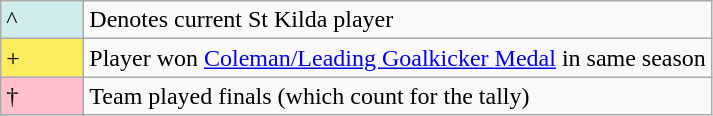<table class="wikitable">
<tr>
<td colspan="2" style="background-color:#CFECEC; width:3em">^</td>
<td>Denotes current St Kilda player</td>
</tr>
<tr>
<td style="background-color:#FBEC5D; width:3em">+</td>
<td colspan="2">Player won <a href='#'>Coleman/Leading Goalkicker Medal</a> in same season</td>
</tr>
<tr>
<td colspan="2" style="background-color:#FFC0CB; width:3em">†</td>
<td>Team played finals (which count for the tally)</td>
</tr>
</table>
